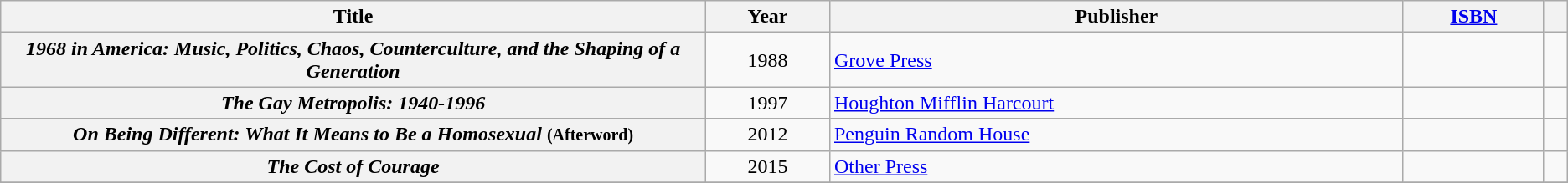<table class= "wikitable plainrowheaders sortable">
<tr>
<th scope="col" Width=45%>Title</th>
<th scope="col">Year</th>
<th scope="col">Publisher</th>
<th scope="col"><a href='#'>ISBN</a></th>
<th scope="col" class="unsortable"></th>
</tr>
<tr>
<th scope="row"><em>1968 in America: Music, Politics, Chaos, Counterculture, and the Shaping of a Generation</em></th>
<td style="text-align:center;">1988</td>
<td><a href='#'>Grove Press</a></td>
<td></td>
<td style="text-align:center;"></td>
</tr>
<tr>
<th scope="row"><em>The Gay Metropolis: 1940-1996</em></th>
<td style="text-align:center;">1997</td>
<td><a href='#'>Houghton Mifflin Harcourt</a></td>
<td></td>
<td style="text-align:center;"></td>
</tr>
<tr>
<th scope="row"><em>On Being Different: What It Means to Be a Homosexual</em> <small>(Afterword)</small></th>
<td style="text-align:center;">2012</td>
<td><a href='#'>Penguin Random House</a></td>
<td></td>
<td style="text-align:center;"></td>
</tr>
<tr>
<th scope="row"><em>The Cost of Courage</em></th>
<td style="text-align:center;">2015</td>
<td><a href='#'>Other Press</a></td>
<td></td>
<td style="text-align:center;"></td>
</tr>
<tr>
</tr>
</table>
